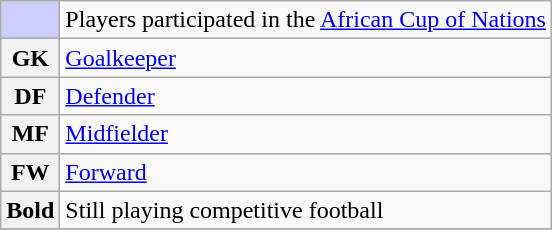<table class="wikitable">
<tr>
<td style="background-color:#CCCCFF"></td>
<td>Players participated in the <a href='#'>African Cup of Nations</a></td>
</tr>
<tr>
<th>GK</th>
<td colspan="3"><a href='#'>Goalkeeper</a></td>
</tr>
<tr>
<th>DF</th>
<td colspan="3"><a href='#'>Defender</a></td>
</tr>
<tr>
<th>MF</th>
<td colspan="3"><a href='#'>Midfielder</a></td>
</tr>
<tr>
<th>FW</th>
<td colspan="3"><a href='#'>Forward</a></td>
</tr>
<tr>
<th><strong>Bold</strong></th>
<td colspan="3">Still playing competitive football</td>
</tr>
<tr>
</tr>
</table>
